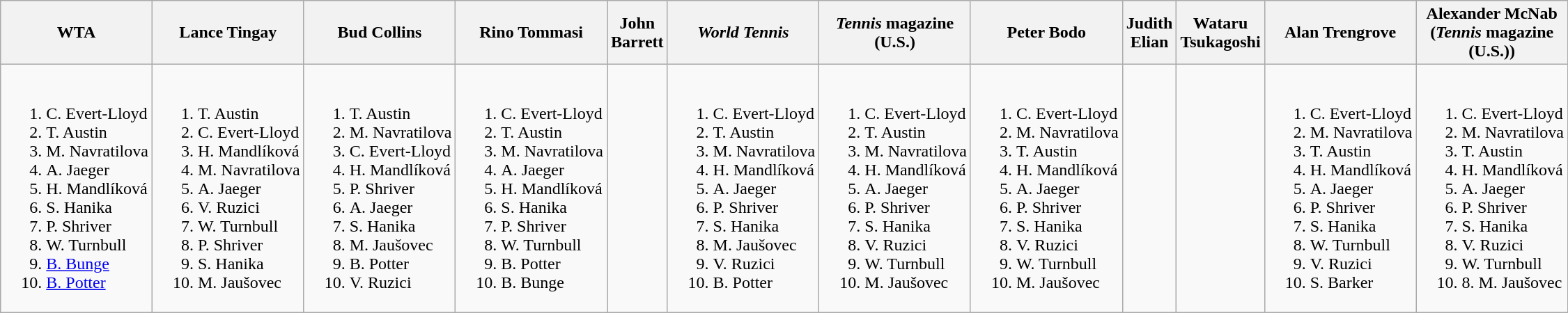<table class="wikitable">
<tr>
<th>WTA</th>
<th>Lance Tingay</th>
<th>Bud Collins</th>
<th>Rino Tommasi</th>
<th>John Barrett</th>
<th><em>World Tennis</em></th>
<th><em>Tennis</em> magazine<br>(U.S.)</th>
<th>Peter Bodo</th>
<th>Judith Elian</th>
<th>Wataru Tsukagoshi</th>
<th>Alan Trengrove</th>
<th><strong>Alexander McNab</strong><br>(<em>Tennis</em> magazine<br>(U.S.))</th>
</tr>
<tr style="vertical-align: top;">
<td style="white-space: nowrap;"><br><ol><li> C. Evert-Lloyd</li><li> T. Austin</li><li> M. Navratilova</li><li> A. Jaeger</li><li> H. Mandlíková</li><li> S. Hanika</li><li> P. Shriver</li><li> W. Turnbull</li><li> <a href='#'>B. Bunge</a></li><li> <a href='#'>B. Potter</a></li></ol></td>
<td style="white-space: nowrap;"><br><ol><li> T. Austin</li><li> C. Evert-Lloyd</li><li> H. Mandlíková</li><li> M. Navratilova</li><li> A. Jaeger</li><li> V. Ruzici</li><li> W. Turnbull</li><li> P. Shriver</li><li> S. Hanika</li><li> M. Jaušovec</li></ol></td>
<td style="white-space: nowrap;"><br><ol><li> T. Austin</li><li> M. Navratilova</li><li> C. Evert-Lloyd</li><li> H. Mandlíková</li><li> P. Shriver</li><li> A. Jaeger</li><li> S. Hanika</li><li> M. Jaušovec</li><li> B. Potter</li><li> V. Ruzici</li></ol></td>
<td style="white-space: nowrap;"><br><ol><li> C. Evert-Lloyd</li><li> T. Austin</li><li> M. Navratilova</li><li> A. Jaeger</li><li> H. Mandlíková</li><li> S. Hanika</li><li> P. Shriver</li><li> W. Turnbull</li><li> B. Potter</li><li> B. Bunge</li></ol></td>
<td></td>
<td style="white-space: nowrap;"><br><ol><li> C. Evert-Lloyd</li><li> T. Austin</li><li> M. Navratilova</li><li> H. Mandlíková</li><li> A. Jaeger</li><li> P. Shriver</li><li> S. Hanika</li><li> M. Jaušovec</li><li> V. Ruzici</li><li> B. Potter</li></ol></td>
<td style="white-space: nowrap;"><br><ol><li> C. Evert-Lloyd</li><li> T. Austin</li><li> M. Navratilova</li><li> H. Mandlíková</li><li> A. Jaeger</li><li> P. Shriver</li><li> S. Hanika</li><li> V. Ruzici</li><li> W. Turnbull</li><li> M. Jaušovec</li></ol></td>
<td style="white-space: nowrap;"><br><ol><li> C. Evert-Lloyd</li><li> M. Navratilova</li><li> T. Austin</li><li> H. Mandlíková</li><li> A. Jaeger</li><li> P. Shriver</li><li> S. Hanika</li><li> V. Ruzici</li><li> W. Turnbull</li><li> M. Jaušovec</li></ol></td>
<td></td>
<td></td>
<td style="white-space: nowrap;"><br><ol><li> C. Evert-Lloyd</li><li> M. Navratilova</li><li> T. Austin</li><li> H. Mandlíková</li><li> A. Jaeger</li><li> P. Shriver</li><li> S. Hanika</li><li> W. Turnbull</li><li> V. Ruzici</li><li> S. Barker</li></ol></td>
<td style="white-space: nowrap;"><br><ol><li> C. Evert-Lloyd</li><li> M. Navratilova</li><li> T. Austin</li><li> H. Mandlíková</li><li> A. Jaeger</li><li> P. Shriver</li><li> S. Hanika</li><li> V. Ruzici</li><li> W. Turnbull</li><li>8.  M. Jaušovec</li></ol></td>
</tr>
</table>
